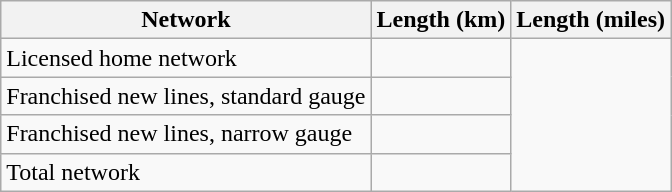<table class="wikitable" style=text-align:right>
<tr>
<th>Network</th>
<th>Length (km)</th>
<th>Length (miles)</th>
</tr>
<tr>
<td align=left>Licensed home network</td>
<td></td>
</tr>
<tr>
<td align=left>Franchised new lines, standard gauge</td>
<td></td>
</tr>
<tr>
<td align=left>Franchised new lines, narrow gauge</td>
<td></td>
</tr>
<tr>
<td align=left>Total network</td>
<td></td>
</tr>
</table>
